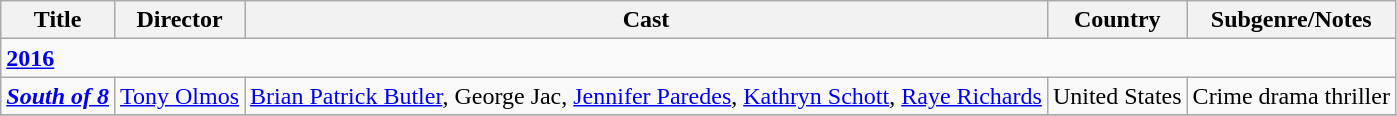<table class="wikitable">
<tr>
<th>Title</th>
<th>Director</th>
<th>Cast</th>
<th>Country</th>
<th>Subgenre/Notes</th>
</tr>
<tr>
<td colspan="6" ><strong><a href='#'>2016</a></strong></td>
</tr>
<tr>
<td><strong><em><a href='#'>South of 8</a></em></strong></td>
<td><a href='#'>Tony Olmos</a></td>
<td><a href='#'>Brian Patrick Butler</a>, George Jac, <a href='#'>Jennifer Paredes</a>, <a href='#'>Kathryn Schott</a>, <a href='#'>Raye Richards</a></td>
<td>United States</td>
<td>Crime drama thriller</td>
</tr>
<tr>
</tr>
</table>
